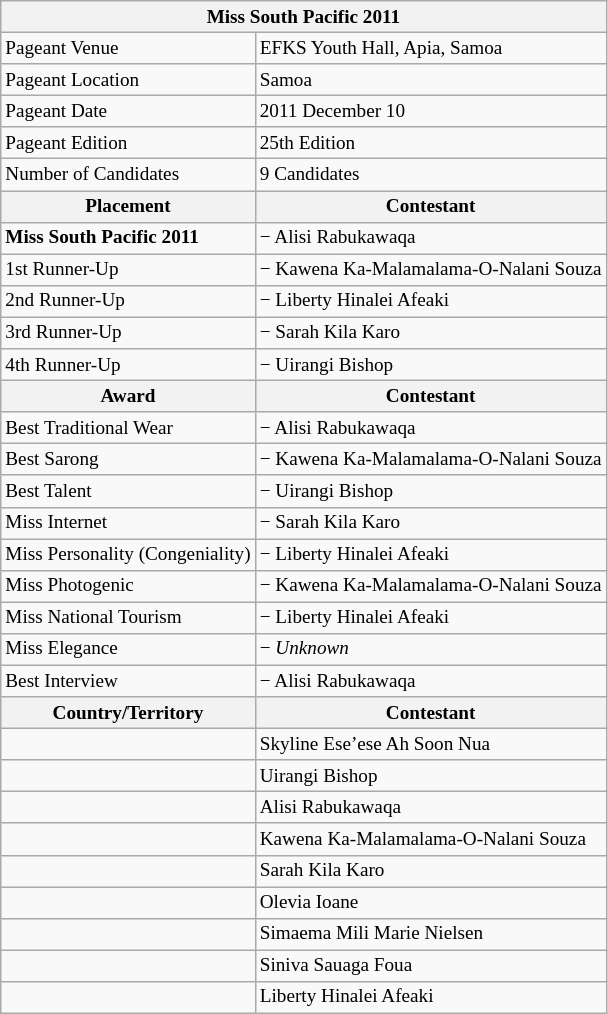<table class="wikitable sortable" style="font-size: 80%;">
<tr>
<th colspan="2"><strong>Miss South Pacific 2011</strong></th>
</tr>
<tr>
<td>Pageant Venue</td>
<td>EFKS Youth Hall, Apia, Samoa</td>
</tr>
<tr>
<td>Pageant Location</td>
<td>Samoa</td>
</tr>
<tr>
<td>Pageant Date</td>
<td>2011 December 10</td>
</tr>
<tr>
<td>Pageant Edition</td>
<td>25th Edition</td>
</tr>
<tr>
<td>Number of Candidates</td>
<td>9 Candidates</td>
</tr>
<tr>
<th>Placement</th>
<th>Contestant</th>
</tr>
<tr>
<td><strong>Miss South Pacific 2011</strong></td>
<td> − Alisi Rabukawaqa</td>
</tr>
<tr>
<td>1st Runner-Up</td>
<td> − Kawena Ka-Malamalama-O-Nalani Souza</td>
</tr>
<tr>
<td>2nd Runner-Up</td>
<td> − Liberty Hinalei Afeaki</td>
</tr>
<tr>
<td>3rd Runner-Up</td>
<td> − Sarah Kila Karo</td>
</tr>
<tr>
<td>4th Runner-Up</td>
<td> − Uirangi Bishop</td>
</tr>
<tr>
<th>Award</th>
<th>Contestant</th>
</tr>
<tr>
<td>Best Traditional Wear</td>
<td> − Alisi Rabukawaqa</td>
</tr>
<tr>
<td>Best Sarong</td>
<td> − Kawena Ka-Malamalama-O-Nalani Souza</td>
</tr>
<tr>
<td>Best Talent</td>
<td> − Uirangi Bishop</td>
</tr>
<tr>
<td>Miss Internet</td>
<td> − Sarah Kila Karo</td>
</tr>
<tr>
<td>Miss Personality (Congeniality)</td>
<td> − Liberty Hinalei Afeaki</td>
</tr>
<tr>
<td>Miss Photogenic</td>
<td> − Kawena Ka-Malamalama-O-Nalani Souza</td>
</tr>
<tr>
<td>Miss National Tourism</td>
<td> − Liberty Hinalei Afeaki</td>
</tr>
<tr>
<td>Miss Elegance</td>
<td> − <em>Unknown</em></td>
</tr>
<tr>
<td>Best Interview</td>
<td> − Alisi Rabukawaqa</td>
</tr>
<tr>
<th><strong>Country/Territory</strong></th>
<th>Contestant</th>
</tr>
<tr>
<td></td>
<td>Skyline Ese’ese Ah Soon Nua</td>
</tr>
<tr>
<td></td>
<td>Uirangi Bishop</td>
</tr>
<tr>
<td></td>
<td>Alisi Rabukawaqa</td>
</tr>
<tr>
<td></td>
<td>Kawena Ka-Malamalama-O-Nalani Souza</td>
</tr>
<tr>
<td></td>
<td>Sarah Kila Karo</td>
</tr>
<tr>
<td></td>
<td>Olevia Ioane</td>
</tr>
<tr>
<td></td>
<td>Simaema Mili Marie Nielsen</td>
</tr>
<tr>
<td></td>
<td>Siniva Sauaga Foua</td>
</tr>
<tr>
<td></td>
<td>Liberty Hinalei Afeaki</td>
</tr>
</table>
